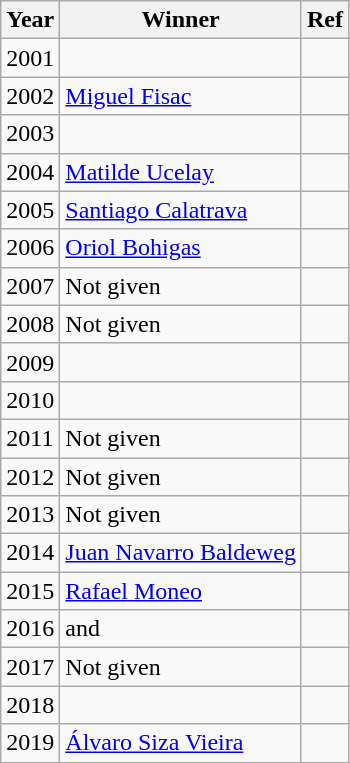<table align="center" class="wikitable sortable">
<tr>
<th>Year</th>
<th>Winner</th>
<th>Ref</th>
</tr>
<tr>
<td>2001</td>
<td></td>
<td></td>
</tr>
<tr>
<td>2002</td>
<td><a href='#'>Miguel Fisac</a></td>
<td></td>
</tr>
<tr>
<td>2003</td>
<td></td>
<td></td>
</tr>
<tr>
<td>2004</td>
<td><a href='#'>Matilde Ucelay</a></td>
<td></td>
</tr>
<tr>
<td>2005</td>
<td><a href='#'>Santiago Calatrava</a></td>
<td></td>
</tr>
<tr>
<td>2006</td>
<td><a href='#'>Oriol Bohigas</a></td>
<td></td>
</tr>
<tr>
<td>2007</td>
<td>Not given</td>
<td></td>
</tr>
<tr>
<td>2008</td>
<td>Not given</td>
<td></td>
</tr>
<tr>
<td>2009</td>
<td></td>
<td></td>
</tr>
<tr>
<td>2010</td>
<td></td>
<td></td>
</tr>
<tr>
<td>2011</td>
<td>Not given</td>
<td></td>
</tr>
<tr>
<td>2012</td>
<td>Not given</td>
<td></td>
</tr>
<tr>
<td>2013</td>
<td>Not given</td>
<td></td>
</tr>
<tr>
<td>2014</td>
<td><a href='#'>Juan Navarro Baldeweg</a></td>
<td></td>
</tr>
<tr>
<td>2015</td>
<td><a href='#'>Rafael Moneo</a></td>
<td></td>
</tr>
<tr>
<td>2016</td>
<td> and </td>
<td></td>
</tr>
<tr>
<td>2017</td>
<td>Not given</td>
<td></td>
</tr>
<tr>
<td>2018</td>
<td></td>
<td></td>
</tr>
<tr>
<td>2019</td>
<td><a href='#'>Álvaro Siza Vieira</a></td>
<td></td>
</tr>
</table>
